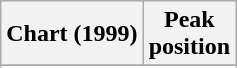<table class="wikitable sortable plainrowheaders" style="text-align:center">
<tr>
<th>Chart (1999)</th>
<th>Peak <br> position</th>
</tr>
<tr>
</tr>
<tr>
</tr>
<tr>
</tr>
<tr>
</tr>
</table>
